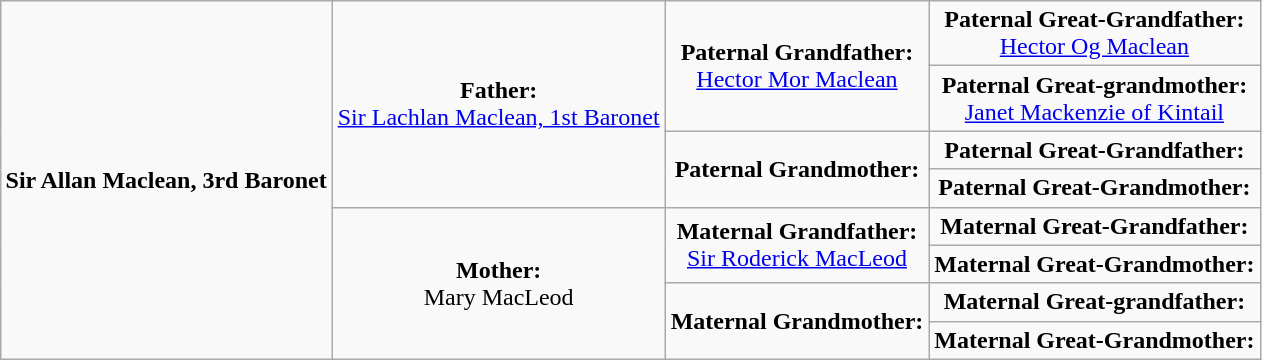<table class="wikitable" style="margin:1em auto;">
<tr style="text-align:center;">
<td rowspan="8"><strong>Sir Allan Maclean, 3rd Baronet</strong></td>
<td rowspan="4"><strong>Father:</strong><br><a href='#'>Sir Lachlan Maclean, 1st Baronet</a></td>
<td rowspan="2"><strong>Paternal Grandfather:</strong><br><a href='#'>Hector Mor Maclean</a></td>
<td><strong>Paternal Great-Grandfather:</strong><br><a href='#'>Hector Og Maclean</a></td>
</tr>
<tr>
<td style="text-align:center;"><strong>Paternal Great-grandmother:</strong><br><a href='#'>Janet Mackenzie of Kintail</a></td>
</tr>
<tr style="text-align:center;">
<td rowspan="2"><strong>Paternal Grandmother:</strong><br></td>
<td><strong>Paternal Great-Grandfather:</strong><br></td>
</tr>
<tr>
<td style="text-align:center;"><strong>Paternal Great-Grandmother:</strong><br></td>
</tr>
<tr style="text-align:center;">
<td rowspan="4"><strong>Mother:</strong><br>Mary MacLeod</td>
<td rowspan="2"><strong>Maternal Grandfather:</strong><br><a href='#'>Sir Roderick MacLeod</a></td>
<td><strong>Maternal Great-Grandfather:</strong><br></td>
</tr>
<tr>
<td style="text-align:center;"><strong>Maternal Great-Grandmother:</strong><br></td>
</tr>
<tr style="text-align:center;">
<td rowspan="2"><strong>Maternal Grandmother:</strong><br></td>
<td><strong>Maternal Great-grandfather:</strong><br></td>
</tr>
<tr>
<td style="text-align:center;"><strong>Maternal Great-Grandmother:</strong><br></td>
</tr>
</table>
